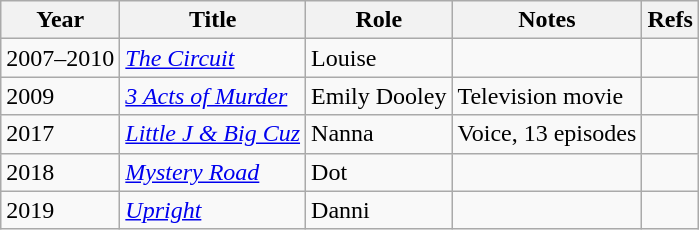<table class="wikitable sortable">
<tr>
<th>Year</th>
<th>Title</th>
<th>Role</th>
<th class="unsortable">Notes</th>
<th>Refs</th>
</tr>
<tr>
<td>2007–2010</td>
<td><em><a href='#'>The Circuit</a></em></td>
<td>Louise</td>
<td></td>
<td></td>
</tr>
<tr>
<td>2009</td>
<td><em><a href='#'>3 Acts of Murder</a></em></td>
<td>Emily Dooley</td>
<td>Television movie</td>
<td></td>
</tr>
<tr>
<td>2017</td>
<td><em><a href='#'>Little J & Big Cuz</a></em></td>
<td>Nanna</td>
<td>Voice, 13 episodes</td>
<td></td>
</tr>
<tr>
<td>2018</td>
<td><em><a href='#'>Mystery Road</a></em></td>
<td>Dot</td>
<td></td>
<td></td>
</tr>
<tr>
<td>2019</td>
<td><em><a href='#'>Upright</a></em></td>
<td>Danni</td>
<td></td>
<td></td>
</tr>
</table>
